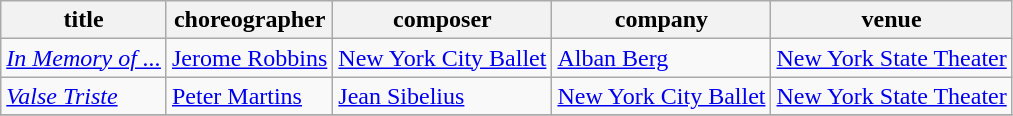<table class="wikitable">
<tr>
<th>title</th>
<th>choreographer</th>
<th>composer</th>
<th>company</th>
<th>venue</th>
</tr>
<tr>
<td><em><a href='#'>In Memory of ...</a></em></td>
<td><a href='#'>Jerome Robbins</a></td>
<td><a href='#'>New York City Ballet</a></td>
<td><a href='#'>Alban Berg</a></td>
<td><a href='#'>New York State Theater</a></td>
</tr>
<tr>
<td><em><a href='#'>Valse Triste</a></em></td>
<td><a href='#'>Peter Martins</a></td>
<td><a href='#'>Jean Sibelius</a></td>
<td><a href='#'>New York City Ballet</a></td>
<td><a href='#'>New York State Theater</a></td>
</tr>
<tr>
</tr>
</table>
